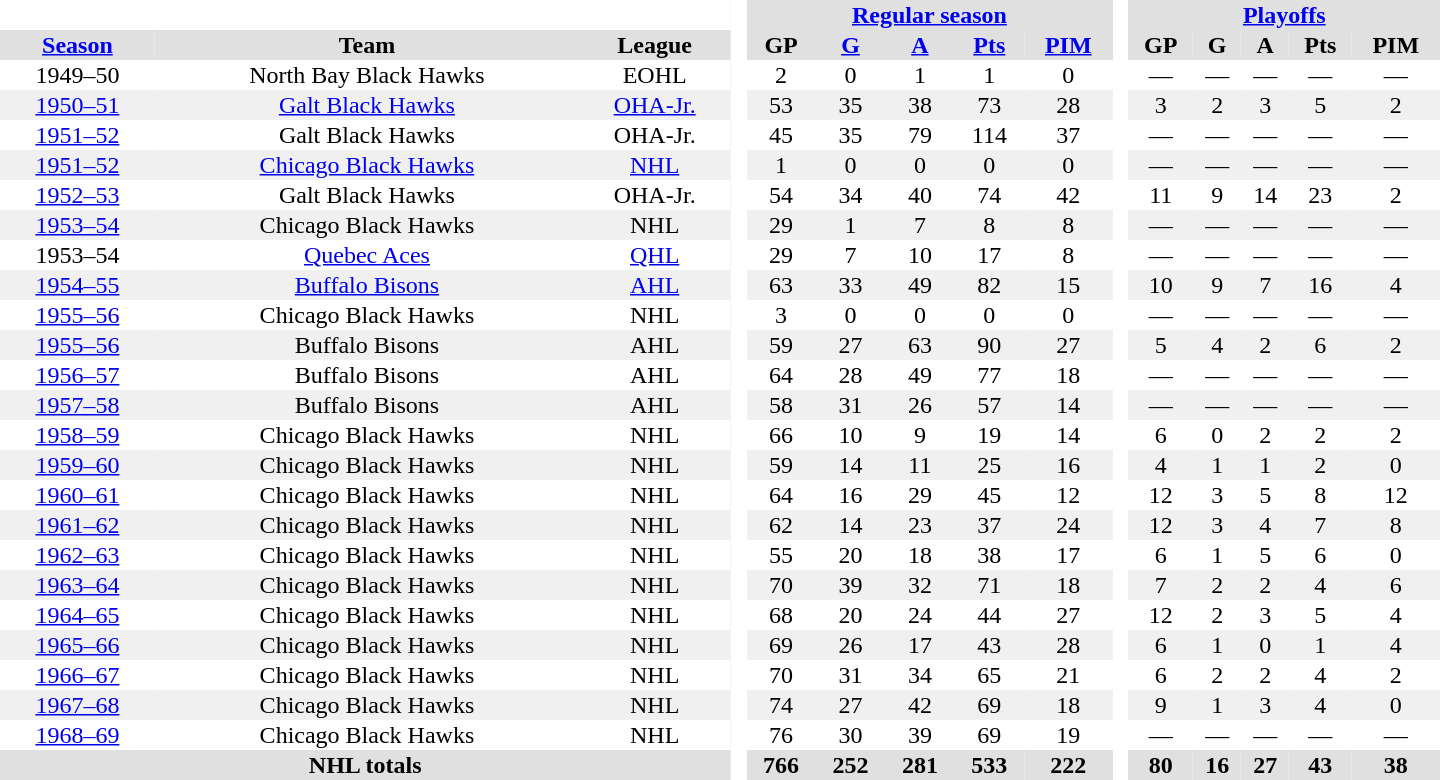<table border="0" cellpadding="1" cellspacing="0" style="text-align:center; width:60em;">
<tr style="background:#e0e0e0;">
<th colspan="3"  bgcolor="#ffffff"> </th>
<th rowspan="99" bgcolor="#ffffff"> </th>
<th colspan="5"><a href='#'>Regular season</a></th>
<th rowspan="99" bgcolor="#ffffff"> </th>
<th colspan="5"><a href='#'>Playoffs</a></th>
</tr>
<tr style="background:#e0e0e0;">
<th><a href='#'>Season</a></th>
<th>Team</th>
<th>League</th>
<th>GP</th>
<th><a href='#'>G</a></th>
<th><a href='#'>A</a></th>
<th><a href='#'>Pts</a></th>
<th><a href='#'>PIM</a></th>
<th>GP</th>
<th>G</th>
<th>A</th>
<th>Pts</th>
<th>PIM</th>
</tr>
<tr>
<td>1949–50</td>
<td>North Bay Black Hawks</td>
<td>EOHL</td>
<td>2</td>
<td>0</td>
<td>1</td>
<td>1</td>
<td>0</td>
<td>—</td>
<td>—</td>
<td>—</td>
<td>—</td>
<td>—</td>
</tr>
<tr style="background:#f0f0f0;">
<td><a href='#'>1950–51</a></td>
<td><a href='#'>Galt Black Hawks</a></td>
<td><a href='#'>OHA-Jr.</a></td>
<td>53</td>
<td>35</td>
<td>38</td>
<td>73</td>
<td>28</td>
<td>3</td>
<td>2</td>
<td>3</td>
<td>5</td>
<td>2</td>
</tr>
<tr>
<td><a href='#'>1951–52</a></td>
<td>Galt Black Hawks</td>
<td>OHA-Jr.</td>
<td>45</td>
<td>35</td>
<td>79</td>
<td>114</td>
<td>37</td>
<td>—</td>
<td>—</td>
<td>—</td>
<td>—</td>
<td>—</td>
</tr>
<tr style="background:#f0f0f0;">
<td><a href='#'>1951–52</a></td>
<td><a href='#'>Chicago Black Hawks</a></td>
<td><a href='#'>NHL</a></td>
<td>1</td>
<td>0</td>
<td>0</td>
<td>0</td>
<td>0</td>
<td>—</td>
<td>—</td>
<td>—</td>
<td>—</td>
<td>—</td>
</tr>
<tr>
<td><a href='#'>1952–53</a></td>
<td>Galt Black Hawks</td>
<td>OHA-Jr.</td>
<td>54</td>
<td>34</td>
<td>40</td>
<td>74</td>
<td>42</td>
<td>11</td>
<td>9</td>
<td>14</td>
<td>23</td>
<td>2</td>
</tr>
<tr style="background:#f0f0f0;">
<td><a href='#'>1953–54</a></td>
<td>Chicago Black Hawks</td>
<td>NHL</td>
<td>29</td>
<td>1</td>
<td>7</td>
<td>8</td>
<td>8</td>
<td>—</td>
<td>—</td>
<td>—</td>
<td>—</td>
<td>—</td>
</tr>
<tr>
<td>1953–54</td>
<td><a href='#'>Quebec Aces</a></td>
<td><a href='#'>QHL</a></td>
<td>29</td>
<td>7</td>
<td>10</td>
<td>17</td>
<td>8</td>
<td>—</td>
<td>—</td>
<td>—</td>
<td>—</td>
<td>—</td>
</tr>
<tr style="background:#f0f0f0;">
<td><a href='#'>1954–55</a></td>
<td><a href='#'>Buffalo Bisons</a></td>
<td><a href='#'>AHL</a></td>
<td>63</td>
<td>33</td>
<td>49</td>
<td>82</td>
<td>15</td>
<td>10</td>
<td>9</td>
<td>7</td>
<td>16</td>
<td>4</td>
</tr>
<tr>
<td><a href='#'>1955–56</a></td>
<td>Chicago Black Hawks</td>
<td>NHL</td>
<td>3</td>
<td>0</td>
<td>0</td>
<td>0</td>
<td>0</td>
<td>—</td>
<td>—</td>
<td>—</td>
<td>—</td>
<td>—</td>
</tr>
<tr style="background:#f0f0f0;">
<td><a href='#'>1955–56</a></td>
<td>Buffalo Bisons</td>
<td>AHL</td>
<td>59</td>
<td>27</td>
<td>63</td>
<td>90</td>
<td>27</td>
<td>5</td>
<td>4</td>
<td>2</td>
<td>6</td>
<td>2</td>
</tr>
<tr>
<td><a href='#'>1956–57</a></td>
<td>Buffalo Bisons</td>
<td>AHL</td>
<td>64</td>
<td>28</td>
<td>49</td>
<td>77</td>
<td>18</td>
<td>—</td>
<td>—</td>
<td>—</td>
<td>—</td>
<td>—</td>
</tr>
<tr style="background:#f0f0f0;">
<td><a href='#'>1957–58</a></td>
<td>Buffalo Bisons</td>
<td>AHL</td>
<td>58</td>
<td>31</td>
<td>26</td>
<td>57</td>
<td>14</td>
<td>—</td>
<td>—</td>
<td>—</td>
<td>—</td>
<td>—</td>
</tr>
<tr>
<td><a href='#'>1958–59</a></td>
<td>Chicago Black Hawks</td>
<td>NHL</td>
<td>66</td>
<td>10</td>
<td>9</td>
<td>19</td>
<td>14</td>
<td>6</td>
<td>0</td>
<td>2</td>
<td>2</td>
<td>2</td>
</tr>
<tr style="background:#f0f0f0;">
<td><a href='#'>1959–60</a></td>
<td>Chicago Black Hawks</td>
<td>NHL</td>
<td>59</td>
<td>14</td>
<td>11</td>
<td>25</td>
<td>16</td>
<td>4</td>
<td>1</td>
<td>1</td>
<td>2</td>
<td>0</td>
</tr>
<tr>
<td><a href='#'>1960–61</a></td>
<td>Chicago Black Hawks</td>
<td>NHL</td>
<td>64</td>
<td>16</td>
<td>29</td>
<td>45</td>
<td>12</td>
<td>12</td>
<td>3</td>
<td>5</td>
<td>8</td>
<td>12</td>
</tr>
<tr style="background:#f0f0f0;">
<td><a href='#'>1961–62</a></td>
<td>Chicago Black Hawks</td>
<td>NHL</td>
<td>62</td>
<td>14</td>
<td>23</td>
<td>37</td>
<td>24</td>
<td>12</td>
<td>3</td>
<td>4</td>
<td>7</td>
<td>8</td>
</tr>
<tr>
<td><a href='#'>1962–63</a></td>
<td>Chicago Black Hawks</td>
<td>NHL</td>
<td>55</td>
<td>20</td>
<td>18</td>
<td>38</td>
<td>17</td>
<td>6</td>
<td>1</td>
<td>5</td>
<td>6</td>
<td>0</td>
</tr>
<tr style="background:#f0f0f0;">
<td><a href='#'>1963–64</a></td>
<td>Chicago Black Hawks</td>
<td>NHL</td>
<td>70</td>
<td>39</td>
<td>32</td>
<td>71</td>
<td>18</td>
<td>7</td>
<td>2</td>
<td>2</td>
<td>4</td>
<td>6</td>
</tr>
<tr>
<td><a href='#'>1964–65</a></td>
<td>Chicago Black Hawks</td>
<td>NHL</td>
<td>68</td>
<td>20</td>
<td>24</td>
<td>44</td>
<td>27</td>
<td>12</td>
<td>2</td>
<td>3</td>
<td>5</td>
<td>4</td>
</tr>
<tr style="background:#f0f0f0;">
<td><a href='#'>1965–66</a></td>
<td>Chicago Black Hawks</td>
<td>NHL</td>
<td>69</td>
<td>26</td>
<td>17</td>
<td>43</td>
<td>28</td>
<td>6</td>
<td>1</td>
<td>0</td>
<td>1</td>
<td>4</td>
</tr>
<tr>
<td><a href='#'>1966–67</a></td>
<td>Chicago Black Hawks</td>
<td>NHL</td>
<td>70</td>
<td>31</td>
<td>34</td>
<td>65</td>
<td>21</td>
<td>6</td>
<td>2</td>
<td>2</td>
<td>4</td>
<td>2</td>
</tr>
<tr style="background:#f0f0f0;">
<td><a href='#'>1967–68</a></td>
<td>Chicago Black Hawks</td>
<td>NHL</td>
<td>74</td>
<td>27</td>
<td>42</td>
<td>69</td>
<td>18</td>
<td>9</td>
<td>1</td>
<td>3</td>
<td>4</td>
<td>0</td>
</tr>
<tr>
<td><a href='#'>1968–69</a></td>
<td>Chicago Black Hawks</td>
<td>NHL</td>
<td>76</td>
<td>30</td>
<td>39</td>
<td>69</td>
<td>19</td>
<td>—</td>
<td>—</td>
<td>—</td>
<td>—</td>
<td>—</td>
</tr>
<tr style="background:#e0e0e0;">
<th colspan="3">NHL totals</th>
<th>766</th>
<th>252</th>
<th>281</th>
<th>533</th>
<th>222</th>
<th>80</th>
<th>16</th>
<th>27</th>
<th>43</th>
<th>38</th>
</tr>
</table>
